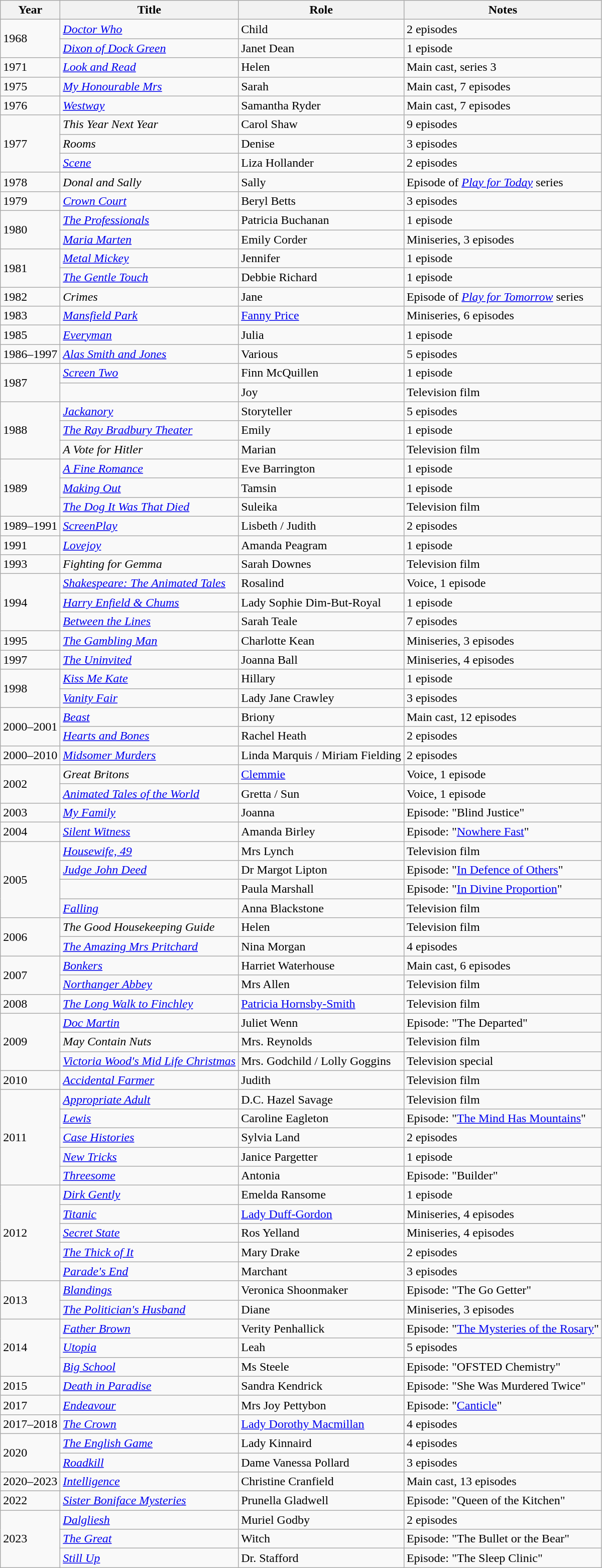<table class="wikitable sortable">
<tr>
<th>Year</th>
<th>Title</th>
<th>Role</th>
<th class="unsortable">Notes</th>
</tr>
<tr>
<td rowspan="2">1968</td>
<td><em><a href='#'>Doctor Who</a></em></td>
<td>Child</td>
<td>2 episodes</td>
</tr>
<tr>
<td><em><a href='#'>Dixon of Dock Green</a></em></td>
<td>Janet Dean</td>
<td>1 episode</td>
</tr>
<tr>
<td>1971</td>
<td><em><a href='#'>Look and Read</a></em></td>
<td>Helen</td>
<td>Main cast, series 3</td>
</tr>
<tr>
<td>1975</td>
<td><em><a href='#'>My Honourable Mrs</a></em></td>
<td>Sarah</td>
<td>Main cast, 7 episodes</td>
</tr>
<tr>
<td>1976</td>
<td><em><a href='#'>Westway</a></em></td>
<td>Samantha Ryder</td>
<td>Main cast, 7 episodes</td>
</tr>
<tr>
<td rowspan="3">1977</td>
<td><em>This Year Next Year</em></td>
<td>Carol Shaw</td>
<td>9 episodes</td>
</tr>
<tr>
<td><em>Rooms</em></td>
<td>Denise</td>
<td>3 episodes</td>
</tr>
<tr>
<td><em><a href='#'>Scene</a></em></td>
<td>Liza Hollander</td>
<td>2 episodes</td>
</tr>
<tr>
<td>1978</td>
<td><em>Donal and Sally</em></td>
<td>Sally</td>
<td>Episode of <em><a href='#'>Play for Today</a></em> series</td>
</tr>
<tr>
<td>1979</td>
<td><em><a href='#'>Crown Court</a></em></td>
<td>Beryl Betts</td>
<td>3 episodes</td>
</tr>
<tr>
<td rowspan="2">1980</td>
<td><em><a href='#'>The Professionals</a></em></td>
<td>Patricia Buchanan</td>
<td>1 episode</td>
</tr>
<tr>
<td><em><a href='#'> Maria Marten</a></em></td>
<td>Emily Corder</td>
<td>Miniseries, 3 episodes</td>
</tr>
<tr>
<td rowspan="2">1981</td>
<td><em><a href='#'>Metal Mickey</a></em></td>
<td>Jennifer</td>
<td>1 episode</td>
</tr>
<tr>
<td><em><a href='#'>The Gentle Touch</a></em></td>
<td>Debbie Richard</td>
<td>1 episode</td>
</tr>
<tr>
<td>1982</td>
<td><em>Crimes</em></td>
<td>Jane</td>
<td>Episode of <em><a href='#'>Play for Tomorrow</a></em> series</td>
</tr>
<tr>
<td>1983</td>
<td><em><a href='#'>Mansfield Park</a></em></td>
<td><a href='#'>Fanny Price</a></td>
<td>Miniseries, 6 episodes</td>
</tr>
<tr>
<td>1985</td>
<td><em><a href='#'>Everyman</a></em></td>
<td>Julia</td>
<td>1 episode</td>
</tr>
<tr>
<td>1986–1997</td>
<td><em><a href='#'>Alas Smith and Jones</a></em></td>
<td>Various</td>
<td>5 episodes</td>
</tr>
<tr>
<td rowspan="2">1987</td>
<td><em><a href='#'>Screen Two</a></em></td>
<td>Finn McQuillen</td>
<td>1 episode</td>
</tr>
<tr>
<td><em></em></td>
<td>Joy</td>
<td>Television film</td>
</tr>
<tr>
<td rowspan="3">1988</td>
<td><em><a href='#'>Jackanory</a></em></td>
<td>Storyteller</td>
<td>5 episodes</td>
</tr>
<tr>
<td><em><a href='#'>The Ray Bradbury Theater</a></em></td>
<td>Emily</td>
<td>1 episode</td>
</tr>
<tr>
<td><em>A Vote for Hitler</em></td>
<td>Marian</td>
<td>Television film</td>
</tr>
<tr>
<td rowspan="3">1989</td>
<td><em><a href='#'>A Fine Romance</a></em></td>
<td>Eve Barrington</td>
<td>1 episode</td>
</tr>
<tr>
<td><em><a href='#'>Making Out</a></em></td>
<td>Tamsin</td>
<td>1 episode</td>
</tr>
<tr>
<td><em><a href='#'>The Dog It Was That Died</a></em></td>
<td>Suleika</td>
<td>Television film</td>
</tr>
<tr>
<td>1989–1991</td>
<td><em><a href='#'>ScreenPlay</a></em></td>
<td>Lisbeth / Judith</td>
<td>2 episodes</td>
</tr>
<tr>
<td>1991</td>
<td><em><a href='#'>Lovejoy</a></em></td>
<td>Amanda Peagram</td>
<td>1 episode</td>
</tr>
<tr>
<td>1993</td>
<td><em>Fighting for Gemma</em></td>
<td>Sarah Downes</td>
<td>Television film</td>
</tr>
<tr>
<td rowspan="3">1994</td>
<td><em><a href='#'>Shakespeare: The Animated Tales</a></em></td>
<td>Rosalind</td>
<td>Voice, 1 episode</td>
</tr>
<tr>
<td><em><a href='#'>Harry Enfield & Chums</a></em></td>
<td>Lady Sophie Dim-But-Royal</td>
<td>1 episode</td>
</tr>
<tr>
<td><em><a href='#'>Between the Lines</a></em></td>
<td>Sarah Teale</td>
<td>7 episodes</td>
</tr>
<tr>
<td>1995</td>
<td><em><a href='#'>The Gambling Man</a></em></td>
<td>Charlotte Kean</td>
<td>Miniseries, 3 episodes</td>
</tr>
<tr>
<td>1997</td>
<td><em><a href='#'>The Uninvited</a></em></td>
<td>Joanna Ball</td>
<td>Miniseries, 4 episodes</td>
</tr>
<tr>
<td rowspan="2">1998</td>
<td><em><a href='#'>Kiss Me Kate</a></em></td>
<td>Hillary</td>
<td>1 episode</td>
</tr>
<tr>
<td><em><a href='#'>Vanity Fair</a></em></td>
<td>Lady Jane Crawley</td>
<td>3 episodes</td>
</tr>
<tr>
<td rowspan="2">2000–2001</td>
<td><em><a href='#'>Beast</a></em></td>
<td>Briony</td>
<td>Main cast, 12 episodes</td>
</tr>
<tr>
<td><em><a href='#'>Hearts and Bones</a></em></td>
<td>Rachel Heath</td>
<td>2 episodes</td>
</tr>
<tr>
<td>2000–2010</td>
<td><em><a href='#'>Midsomer Murders</a></em></td>
<td>Linda Marquis / Miriam Fielding</td>
<td>2 episodes</td>
</tr>
<tr>
<td rowspan="2">2002</td>
<td><em>Great Britons</em></td>
<td><a href='#'>Clemmie</a></td>
<td>Voice, 1 episode</td>
</tr>
<tr>
<td><em><a href='#'>Animated Tales of the World</a></em></td>
<td>Gretta / Sun</td>
<td>Voice, 1 episode</td>
</tr>
<tr>
<td>2003</td>
<td><em><a href='#'>My Family</a></em></td>
<td>Joanna</td>
<td>Episode: "Blind Justice"</td>
</tr>
<tr>
<td>2004</td>
<td><em><a href='#'>Silent Witness</a></em></td>
<td>Amanda Birley</td>
<td>Episode: "<a href='#'>Nowhere Fast</a>"</td>
</tr>
<tr>
<td rowspan="4">2005</td>
<td><em><a href='#'>Housewife, 49</a></em></td>
<td>Mrs Lynch</td>
<td>Television film</td>
</tr>
<tr>
<td><em><a href='#'>Judge John Deed</a></em></td>
<td>Dr Margot Lipton</td>
<td>Episode: "<a href='#'>In Defence of Others</a>"</td>
</tr>
<tr>
<td><em></em></td>
<td>Paula Marshall</td>
<td>Episode: "<a href='#'>In Divine Proportion</a>"</td>
</tr>
<tr>
<td><em><a href='#'>Falling</a></em></td>
<td>Anna Blackstone</td>
<td>Television film</td>
</tr>
<tr>
<td rowspan="2">2006</td>
<td><em>The Good Housekeeping Guide</em></td>
<td>Helen</td>
<td>Television film</td>
</tr>
<tr>
<td><em><a href='#'>The Amazing Mrs Pritchard</a></em></td>
<td>Nina Morgan</td>
<td>4 episodes</td>
</tr>
<tr>
<td rowspan="2">2007</td>
<td><em><a href='#'>Bonkers</a></em></td>
<td>Harriet Waterhouse</td>
<td>Main cast, 6 episodes</td>
</tr>
<tr>
<td><em><a href='#'>Northanger Abbey</a></em></td>
<td>Mrs Allen</td>
<td>Television film</td>
</tr>
<tr>
<td>2008</td>
<td><em><a href='#'>The Long Walk to Finchley</a></em></td>
<td><a href='#'>Patricia Hornsby-Smith</a></td>
<td>Television film</td>
</tr>
<tr>
<td rowspan="3">2009</td>
<td><em><a href='#'>Doc Martin</a></em></td>
<td>Juliet Wenn</td>
<td>Episode: "The Departed"</td>
</tr>
<tr>
<td><em>May Contain Nuts</em></td>
<td>Mrs. Reynolds</td>
<td>Television film</td>
</tr>
<tr>
<td><em><a href='#'>Victoria Wood's Mid Life Christmas</a></em></td>
<td>Mrs. Godchild / Lolly Goggins</td>
<td>Television special</td>
</tr>
<tr>
<td>2010</td>
<td><em><a href='#'>Accidental Farmer</a></em></td>
<td>Judith</td>
<td>Television film</td>
</tr>
<tr>
<td rowspan="5">2011</td>
<td><em><a href='#'>Appropriate Adult</a></em></td>
<td>D.C. Hazel Savage</td>
<td>Television film</td>
</tr>
<tr>
<td><em><a href='#'>Lewis</a></em></td>
<td>Caroline Eagleton</td>
<td>Episode: "<a href='#'>The Mind Has Mountains</a>"</td>
</tr>
<tr>
<td><em><a href='#'>Case Histories</a></em></td>
<td>Sylvia Land</td>
<td>2 episodes</td>
</tr>
<tr>
<td><em><a href='#'>New Tricks</a></em></td>
<td>Janice Pargetter</td>
<td>1 episode</td>
</tr>
<tr>
<td><em><a href='#'>Threesome</a></em></td>
<td>Antonia</td>
<td>Episode: "Builder"</td>
</tr>
<tr>
<td rowspan="5">2012</td>
<td><em><a href='#'>Dirk Gently</a></em></td>
<td>Emelda Ransome</td>
<td>1 episode</td>
</tr>
<tr>
<td><em><a href='#'>Titanic</a></em></td>
<td><a href='#'>Lady Duff-Gordon</a></td>
<td>Miniseries, 4 episodes</td>
</tr>
<tr>
<td><em><a href='#'>Secret State</a></em></td>
<td>Ros Yelland</td>
<td>Miniseries, 4 episodes</td>
</tr>
<tr>
<td><em><a href='#'>The Thick of It</a></em></td>
<td>Mary Drake</td>
<td>2 episodes</td>
</tr>
<tr>
<td><em><a href='#'>Parade's End</a></em></td>
<td>Marchant</td>
<td>3 episodes</td>
</tr>
<tr>
<td rowspan="2">2013</td>
<td><em><a href='#'>Blandings</a></em></td>
<td>Veronica Shoonmaker</td>
<td>Episode: "The Go Getter"</td>
</tr>
<tr>
<td><em><a href='#'>The Politician's Husband</a></em></td>
<td>Diane</td>
<td>Miniseries, 3 episodes</td>
</tr>
<tr>
<td rowspan="3">2014</td>
<td><em><a href='#'>Father Brown</a></em></td>
<td>Verity Penhallick</td>
<td>Episode: "<a href='#'>The Mysteries of the Rosary</a>"</td>
</tr>
<tr>
<td><em><a href='#'>Utopia</a></em></td>
<td>Leah</td>
<td>5 episodes</td>
</tr>
<tr>
<td><em><a href='#'>Big School</a></em></td>
<td>Ms Steele</td>
<td>Episode: "OFSTED Chemistry"</td>
</tr>
<tr>
<td>2015</td>
<td><em><a href='#'>Death in Paradise</a></em></td>
<td>Sandra Kendrick</td>
<td>Episode: "She Was Murdered Twice"</td>
</tr>
<tr>
<td>2017</td>
<td><em><a href='#'>Endeavour</a></em></td>
<td>Mrs Joy Pettybon</td>
<td>Episode: "<a href='#'>Canticle</a>"</td>
</tr>
<tr>
<td>2017–2018</td>
<td><em><a href='#'>The Crown</a></em></td>
<td><a href='#'>Lady Dorothy Macmillan</a></td>
<td>4 episodes</td>
</tr>
<tr>
<td rowspan="2">2020</td>
<td><em><a href='#'>The English Game</a></em></td>
<td>Lady Kinnaird</td>
<td>4 episodes</td>
</tr>
<tr>
<td><em><a href='#'>Roadkill</a></em></td>
<td>Dame Vanessa Pollard</td>
<td>3 episodes</td>
</tr>
<tr>
<td>2020–2023</td>
<td><em><a href='#'>Intelligence</a></em></td>
<td>Christine Cranfield</td>
<td>Main cast, 13 episodes</td>
</tr>
<tr>
<td>2022</td>
<td><em><a href='#'>Sister Boniface Mysteries</a></em></td>
<td>Prunella Gladwell</td>
<td>Episode: "Queen of the Kitchen"</td>
</tr>
<tr>
<td rowspan="3">2023</td>
<td><em><a href='#'>Dalgliesh</a></em></td>
<td>Muriel Godby</td>
<td>2 episodes</td>
</tr>
<tr>
<td><em><a href='#'>The Great</a></em></td>
<td>Witch</td>
<td>Episode: "The Bullet or the Bear"</td>
</tr>
<tr>
<td><em><a href='#'>Still Up</a></em></td>
<td>Dr. Stafford</td>
<td>Episode: "The Sleep Clinic"</td>
</tr>
</table>
